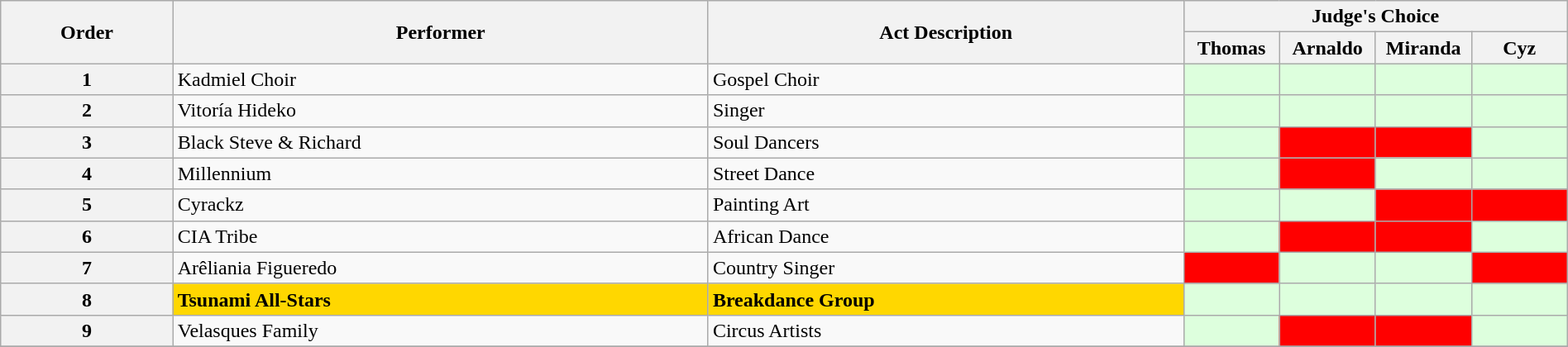<table class="wikitable" width="100%">
<tr>
<th rowspan=2>Order</th>
<th rowspan=2>Performer</th>
<th rowspan=2>Act Description</th>
<th colspan=4>Judge's Choice</th>
</tr>
<tr>
<th width="70">Thomas</th>
<th width="70">Arnaldo</th>
<th width="70">Miranda</th>
<th width="70">Cyz</th>
</tr>
<tr>
<th>1</th>
<td>Kadmiel Choir</td>
<td>Gospel Choir</td>
<td bgcolor="DDFFDD"></td>
<td bgcolor="DDFFDD"></td>
<td bgcolor="DDFFDD"></td>
<td bgcolor="DDFFDD"></td>
</tr>
<tr>
<th>2</th>
<td>Vitoría Hideko</td>
<td>Singer</td>
<td bgcolor="DDFFDD"></td>
<td bgcolor="DDFFDD"></td>
<td bgcolor="DDFFDD"></td>
<td bgcolor="DDFFDD"></td>
</tr>
<tr>
<th>3</th>
<td>Black Steve & Richard</td>
<td>Soul Dancers</td>
<td bgcolor="DDFFDD"></td>
<td bgcolor="FF0000"></td>
<td bgcolor="FF0000"></td>
<td bgcolor="DDFFDD"></td>
</tr>
<tr>
<th>4</th>
<td>Millennium</td>
<td>Street Dance</td>
<td bgcolor="DDFFDD"></td>
<td bgcolor="FF0000"></td>
<td bgcolor="DDFFDD"></td>
<td bgcolor="DDFFDD"></td>
</tr>
<tr>
<th>5</th>
<td>Cyrackz</td>
<td>Painting Art</td>
<td bgcolor="DDFFDD"></td>
<td bgcolor="DDFFDD"></td>
<td bgcolor="FF0000"></td>
<td bgcolor="FF0000"></td>
</tr>
<tr>
<th>6</th>
<td>CIA Tribe</td>
<td>African Dance</td>
<td bgcolor="DDFFDD"></td>
<td bgcolor="FF0000"></td>
<td bgcolor="FF0000"></td>
<td bgcolor="DDFFDD"></td>
</tr>
<tr>
<th>7</th>
<td>Arêliania Figueredo</td>
<td>Country Singer</td>
<td bgcolor="FF0000"></td>
<td bgcolor="DDFFDD"></td>
<td bgcolor="DDFFDD"></td>
<td bgcolor="FF0000"></td>
</tr>
<tr>
<th>8</th>
<td bgcolor="FFD700"><strong>Tsunami All-Stars</strong></td>
<td bgcolor="FFD700"><strong>Breakdance Group</strong></td>
<td bgcolor="DDFFDD"></td>
<td bgcolor="DDFFDD"></td>
<td bgcolor="DDFFDD"></td>
<td bgcolor="DDFFDD"></td>
</tr>
<tr>
<th>9</th>
<td>Velasques Family</td>
<td>Circus Artists</td>
<td bgcolor="DDFFDD"></td>
<td bgcolor="FF0000"></td>
<td bgcolor="FF0000"></td>
<td bgcolor="DDFFDD"></td>
</tr>
<tr>
</tr>
</table>
